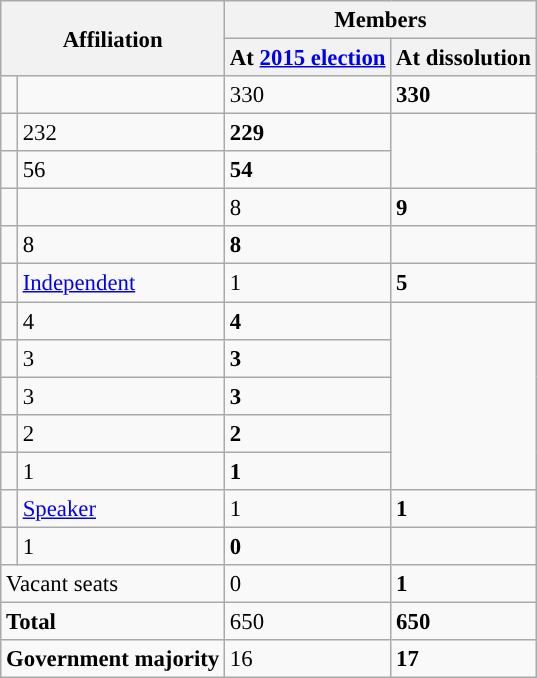<table class="wikitable" border="1" style="font-size:95%;">
<tr>
<th colspan="2" rowspan="2" style="text-align:center;vertical-align:middle;">Affiliation</th>
<th colspan="2" style="vertical-align:top;">Members</th>
</tr>
<tr>
<th>At <a href='#'>2015 election</a></th>
<th>At dissolution</th>
</tr>
<tr>
<td style="width: 4px" style="background-color:"></td>
<td style="text-align: left;" scope="row"><a href='#'></a></td>
<td>330</td>
<td><strong>330</strong></td>
</tr>
<tr>
<td></td>
<td>232</td>
<td><strong>229</strong></td>
</tr>
<tr>
<td></td>
<td>56</td>
<td><strong>54</strong></td>
</tr>
<tr>
<td style="width: 4px" style="background-color:"></td>
<td style="text-align: left;" scope="row"><a href='#'></a></td>
<td>8</td>
<td><strong>9</strong></td>
</tr>
<tr>
<td></td>
<td>8</td>
<td><strong>8</strong></td>
</tr>
<tr>
<td style="background-color:"> </td>
<td><a href='#'>Independent</a></td>
<td>1</td>
<td><strong>5</strong></td>
</tr>
<tr>
<td></td>
<td>4</td>
<td><strong>4</strong></td>
</tr>
<tr>
<td></td>
<td>3</td>
<td><strong>3</strong></td>
</tr>
<tr>
<td></td>
<td>3</td>
<td><strong>3</strong></td>
</tr>
<tr>
<td></td>
<td>2</td>
<td><strong>2</strong></td>
</tr>
<tr>
<td></td>
<td>1</td>
<td><strong>1</strong></td>
</tr>
<tr>
<td style="background-color:"> </td>
<td><a href='#'>Speaker</a></td>
<td>1</td>
<td><strong>1</strong></td>
</tr>
<tr>
<td></td>
<td>1</td>
<td><strong>0</strong></td>
</tr>
<tr>
<td colspan=2>Vacant seats</td>
<td>0</td>
<td><strong>1</strong></td>
</tr>
<tr>
<td colspan="2" rowspan="1"><strong>Total</strong></td>
<td>650</td>
<td><strong>650</strong></td>
</tr>
<tr>
<td colspan="2" rowspan="1"><strong>Government majority</strong></td>
<td>16</td>
<td><strong>17</strong></td>
</tr>
</table>
